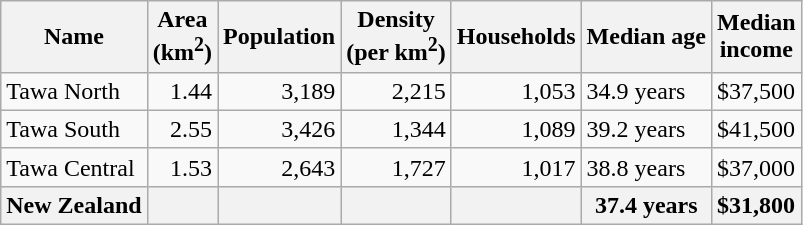<table class="wikitable">
<tr>
<th>Name</th>
<th>Area<br>(km<sup>2</sup>)</th>
<th>Population</th>
<th>Density<br>(per km<sup>2</sup>)</th>
<th>Households</th>
<th>Median age</th>
<th>Median<br>income</th>
</tr>
<tr>
<td>Tawa North</td>
<td style="text-align:right;">1.44</td>
<td style="text-align:right;">3,189</td>
<td style="text-align:right;">2,215</td>
<td style="text-align:right;">1,053</td>
<td>34.9 years</td>
<td>$37,500</td>
</tr>
<tr>
<td>Tawa South</td>
<td style="text-align:right;">2.55</td>
<td style="text-align:right;">3,426</td>
<td style="text-align:right;">1,344</td>
<td style="text-align:right;">1,089</td>
<td>39.2 years</td>
<td>$41,500</td>
</tr>
<tr>
<td>Tawa Central</td>
<td style="text-align:right;">1.53</td>
<td style="text-align:right;">2,643</td>
<td style="text-align:right;">1,727</td>
<td style="text-align:right;">1,017</td>
<td>38.8 years</td>
<td>$37,000</td>
</tr>
<tr>
<th>New Zealand</th>
<th></th>
<th></th>
<th></th>
<th></th>
<th>37.4 years</th>
<th style="text-align:left;">$31,800</th>
</tr>
</table>
